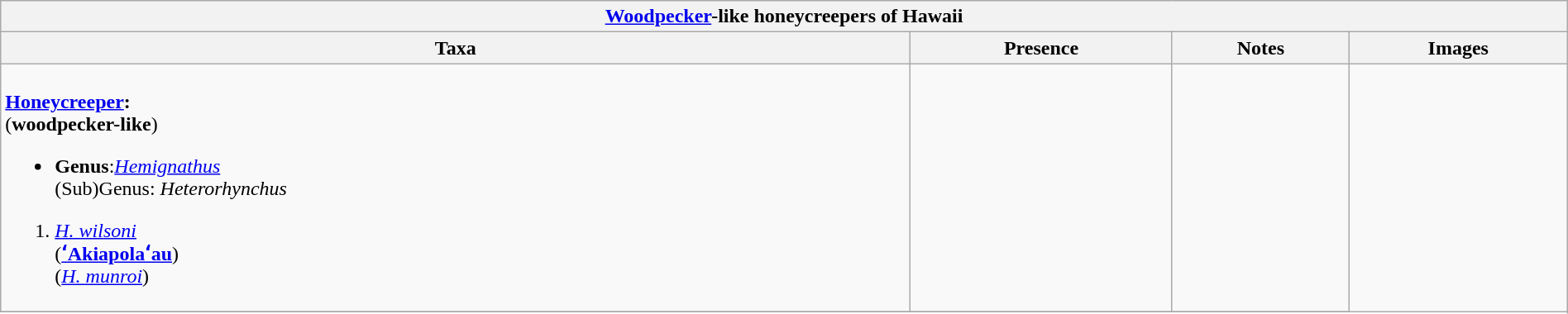<table class="wikitable" align="center" width="100%">
<tr>
<th colspan="5" align="center"><a href='#'>Woodpecker</a>-like honeycreepers of Hawaii</th>
</tr>
<tr>
<th>Taxa</th>
<th>Presence</th>
<th>Notes</th>
<th>Images</th>
</tr>
<tr>
<td><br><strong><a href='#'>Honeycreeper</a>:</strong><br>(<strong>woodpecker-like</strong>)<ul><li><strong>Genus</strong>:<em><a href='#'>Hemignathus</a></em><br>(Sub)Genus: <em>Heterorhynchus</em></li></ul><ol><li><em><a href='#'>H. wilsoni</a></em><br>(<strong><a href='#'>ʻAkiapolaʻau</a></strong>)<br>(<em><a href='#'>H. munroi</a></em>)</li></ol></td>
<td></td>
<td></td>
<td rowspan="99"><br></td>
</tr>
<tr>
</tr>
</table>
